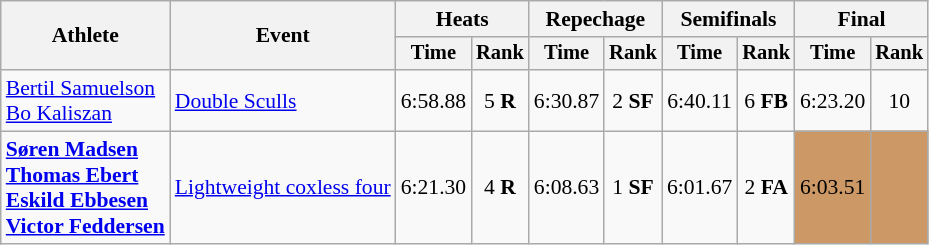<table class="wikitable" style="font-size:90%">
<tr>
<th rowspan="2">Athlete</th>
<th rowspan="2">Event</th>
<th colspan="2">Heats</th>
<th colspan="2">Repechage</th>
<th colspan="2">Semifinals</th>
<th colspan="2">Final</th>
</tr>
<tr style="font-size:95%">
<th>Time</th>
<th>Rank</th>
<th>Time</th>
<th>Rank</th>
<th>Time</th>
<th>Rank</th>
<th>Time</th>
<th>Rank</th>
</tr>
<tr align=center>
<td align=left><a href='#'>Bertil Samuelson</a><br><a href='#'>Bo Kaliszan</a></td>
<td align=left><a href='#'>Double Sculls</a></td>
<td>6:58.88</td>
<td>5 <strong>R</strong></td>
<td>6:30.87</td>
<td>2 <strong>SF</strong></td>
<td>6:40.11</td>
<td>6 <strong>FB</strong></td>
<td>6:23.20</td>
<td>10</td>
</tr>
<tr align=center>
<td align=left><strong><a href='#'>Søren Madsen</a><br><a href='#'>Thomas Ebert</a><br><a href='#'>Eskild Ebbesen</a><br><a href='#'>Victor Feddersen</a></strong></td>
<td align=left><a href='#'>Lightweight coxless four</a></td>
<td>6:21.30</td>
<td>4 <strong>R</strong></td>
<td>6:08.63</td>
<td>1 <strong>SF</strong></td>
<td>6:01.67</td>
<td>2 <strong>FA</strong></td>
<td align="center" bgcolor='cc9966'>6:03.51</td>
<td align="center" bgcolor='cc9966'></td>
</tr>
</table>
